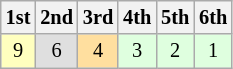<table class="wikitable" style="font-size: 85%; text-align: center;">
<tr>
<th>1st</th>
<th>2nd</th>
<th>3rd</th>
<th>4th</th>
<th>5th</th>
<th>6th</th>
</tr>
<tr>
<td style="background:#FFFFBF;">9</td>
<td style="background:#DFDFDF;">6</td>
<td style="background:#FFDF9F;">4</td>
<td style="background:#DFFFDF;">3</td>
<td style="background:#DFFFDF;">2</td>
<td style="background:#DFFFDF;">1</td>
</tr>
</table>
